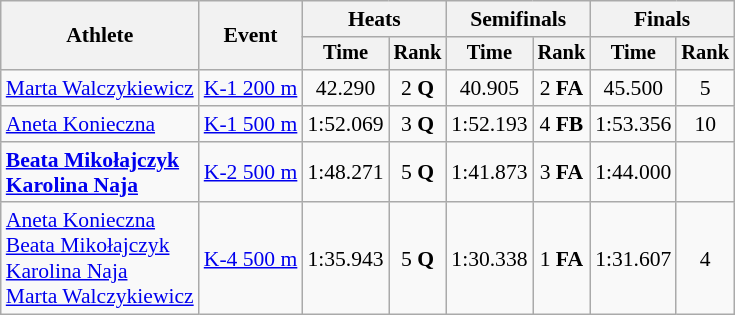<table class=wikitable style="font-size:90%">
<tr>
<th rowspan="2">Athlete</th>
<th rowspan="2">Event</th>
<th colspan=2>Heats</th>
<th colspan=2>Semifinals</th>
<th colspan=2>Finals</th>
</tr>
<tr style="font-size:95%">
<th>Time</th>
<th>Rank</th>
<th>Time</th>
<th>Rank</th>
<th>Time</th>
<th>Rank</th>
</tr>
<tr align=center>
<td align=left><a href='#'>Marta Walczykiewicz</a></td>
<td align=left><a href='#'>K-1 200 m</a></td>
<td>42.290</td>
<td>2 <strong>Q</strong></td>
<td>40.905</td>
<td>2 <strong>FA</strong></td>
<td>45.500</td>
<td>5</td>
</tr>
<tr align=center>
<td align=left><a href='#'>Aneta Konieczna</a></td>
<td align=left><a href='#'>K-1 500 m</a></td>
<td>1:52.069</td>
<td>3 <strong>Q</strong></td>
<td>1:52.193</td>
<td>4 <strong>FB</strong></td>
<td>1:53.356</td>
<td>10</td>
</tr>
<tr align=center>
<td align=left><strong><a href='#'>Beata Mikołajczyk</a><br><a href='#'>Karolina Naja</a></strong></td>
<td align=left><a href='#'>K-2 500 m</a></td>
<td>1:48.271</td>
<td>5 <strong>Q</strong></td>
<td>1:41.873</td>
<td>3 <strong>FA</strong></td>
<td>1:44.000</td>
<td></td>
</tr>
<tr align=center>
<td align=left><a href='#'>Aneta Konieczna</a><br><a href='#'>Beata Mikołajczyk</a><br><a href='#'>Karolina Naja</a><br><a href='#'>Marta Walczykiewicz</a></td>
<td align=left><a href='#'>K-4 500 m</a></td>
<td>1:35.943</td>
<td>5 <strong>Q</strong></td>
<td>1:30.338</td>
<td>1 <strong>FA</strong></td>
<td>1:31.607</td>
<td>4</td>
</tr>
</table>
